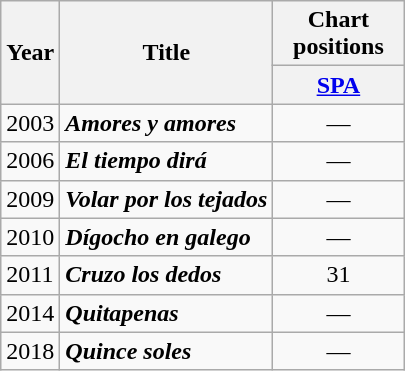<table class="wikitable">
<tr>
<th rowspan="2">Year</th>
<th rowspan="2">Title</th>
<th colspan="1">Chart positions</th>
</tr>
<tr>
<th style="width:5em;font-size:100%"><a href='#'>SPA</a><br></th>
</tr>
<tr>
<td>2003</td>
<td><strong><em>Amores y amores</em></strong><br></td>
<td align="center">—</td>
</tr>
<tr>
<td>2006</td>
<td><strong><em>El tiempo dirá</em></strong></td>
<td align="center">—</td>
</tr>
<tr>
<td>2009</td>
<td><strong><em>Volar por los tejados</em></strong></td>
<td align="center">—</td>
</tr>
<tr>
<td>2010</td>
<td><strong><em>Dígocho en galego</em></strong></td>
<td align="center">—</td>
</tr>
<tr>
<td>2011</td>
<td><strong><em>Cruzo los dedos</em></strong></td>
<td align="center">31</td>
</tr>
<tr>
<td>2014</td>
<td><strong><em>Quitapenas</em></strong></td>
<td align="center">—</td>
</tr>
<tr>
<td>2018</td>
<td><strong><em>Quince soles</em></strong></td>
<td align="center">—</td>
</tr>
</table>
